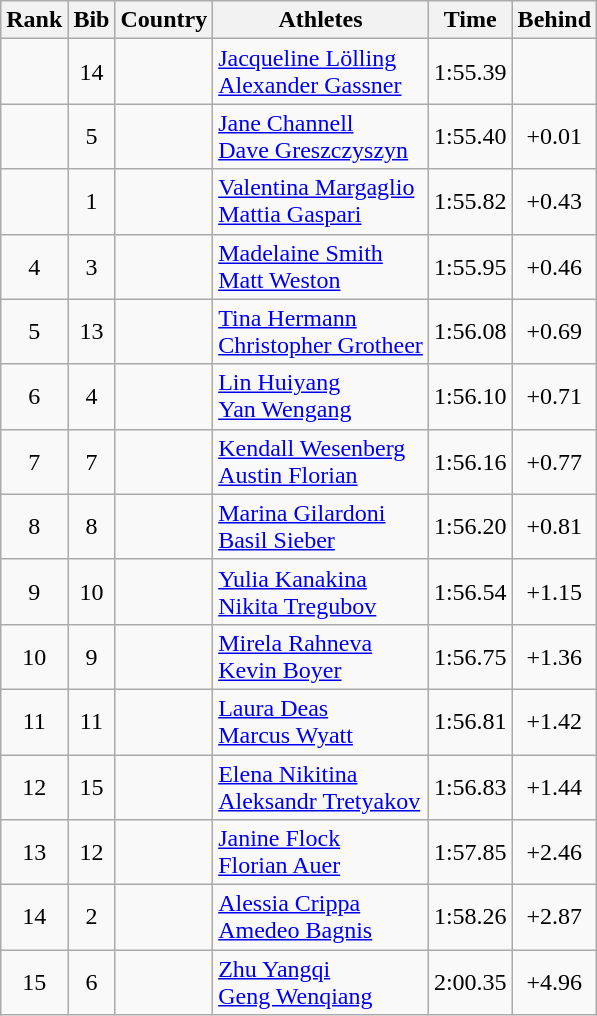<table class="wikitable sortable" style="text-align:center">
<tr>
<th>Rank</th>
<th>Bib</th>
<th>Country</th>
<th>Athletes</th>
<th>Time</th>
<th>Behind</th>
</tr>
<tr>
<td></td>
<td>14</td>
<td align=left></td>
<td align=left><a href='#'>Jacqueline Lölling</a><br><a href='#'>Alexander Gassner</a></td>
<td>1:55.39</td>
<td></td>
</tr>
<tr>
<td></td>
<td>5</td>
<td align=left></td>
<td align=left><a href='#'>Jane Channell</a><br><a href='#'>Dave Greszczyszyn</a></td>
<td>1:55.40</td>
<td>+0.01</td>
</tr>
<tr>
<td></td>
<td>1</td>
<td align=left></td>
<td align=left><a href='#'>Valentina Margaglio</a><br><a href='#'>Mattia Gaspari</a></td>
<td>1:55.82</td>
<td>+0.43</td>
</tr>
<tr>
<td>4</td>
<td>3</td>
<td align=left></td>
<td align=left><a href='#'>Madelaine Smith</a><br><a href='#'>Matt Weston</a></td>
<td>1:55.95</td>
<td>+0.46</td>
</tr>
<tr>
<td>5</td>
<td>13</td>
<td align=left></td>
<td align=left><a href='#'>Tina Hermann</a><br><a href='#'>Christopher Grotheer</a></td>
<td>1:56.08</td>
<td>+0.69</td>
</tr>
<tr>
<td>6</td>
<td>4</td>
<td align=left></td>
<td align=left><a href='#'>Lin Huiyang</a><br><a href='#'>Yan Wengang</a></td>
<td>1:56.10</td>
<td>+0.71</td>
</tr>
<tr>
<td>7</td>
<td>7</td>
<td align=left></td>
<td align=left><a href='#'>Kendall Wesenberg</a><br><a href='#'>Austin Florian</a></td>
<td>1:56.16</td>
<td>+0.77</td>
</tr>
<tr>
<td>8</td>
<td>8</td>
<td align=left></td>
<td align=left><a href='#'>Marina Gilardoni</a><br><a href='#'>Basil Sieber</a></td>
<td>1:56.20</td>
<td>+0.81</td>
</tr>
<tr>
<td>9</td>
<td>10</td>
<td align=left></td>
<td align=left><a href='#'>Yulia Kanakina</a><br><a href='#'>Nikita Tregubov</a></td>
<td>1:56.54</td>
<td>+1.15</td>
</tr>
<tr>
<td>10</td>
<td>9</td>
<td align=left></td>
<td align=left><a href='#'>Mirela Rahneva</a><br><a href='#'>Kevin Boyer</a></td>
<td>1:56.75</td>
<td>+1.36</td>
</tr>
<tr>
<td>11</td>
<td>11</td>
<td align=left></td>
<td align=left><a href='#'>Laura Deas</a><br><a href='#'>Marcus Wyatt</a></td>
<td>1:56.81</td>
<td>+1.42</td>
</tr>
<tr>
<td>12</td>
<td>15</td>
<td align=left></td>
<td align=left><a href='#'>Elena Nikitina</a><br><a href='#'>Aleksandr Tretyakov</a></td>
<td>1:56.83</td>
<td>+1.44</td>
</tr>
<tr>
<td>13</td>
<td>12</td>
<td align=left></td>
<td align=left><a href='#'>Janine Flock</a><br><a href='#'>Florian Auer</a></td>
<td>1:57.85</td>
<td>+2.46</td>
</tr>
<tr>
<td>14</td>
<td>2</td>
<td align=left></td>
<td align=left><a href='#'>Alessia Crippa</a><br><a href='#'>Amedeo Bagnis</a></td>
<td>1:58.26</td>
<td>+2.87</td>
</tr>
<tr>
<td>15</td>
<td>6</td>
<td align=left></td>
<td align=left><a href='#'>Zhu Yangqi</a><br><a href='#'>Geng Wenqiang</a></td>
<td>2:00.35</td>
<td>+4.96</td>
</tr>
</table>
